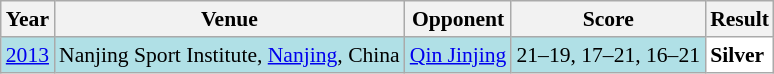<table class="sortable wikitable" style="font-size: 90%">
<tr>
<th>Year</th>
<th>Venue</th>
<th>Opponent</th>
<th>Score</th>
<th>Result</th>
</tr>
<tr style="background:#B0E0E6">
<td align="center"><a href='#'>2013</a></td>
<td align="left">Nanjing Sport Institute, <a href='#'>Nanjing</a>, China</td>
<td align="left"> <a href='#'>Qin Jinjing</a></td>
<td align="left">21–19, 17–21, 16–21</td>
<td style="text-align:left; background:white"> <strong>Silver</strong></td>
</tr>
</table>
